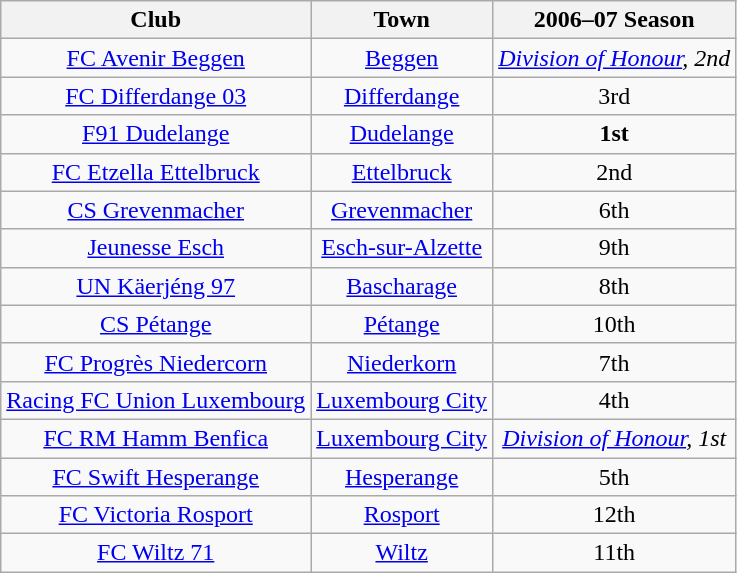<table class="wikitable" style="text-align: center;">
<tr>
<th>Club</th>
<th>Town</th>
<th>2006–07 Season</th>
</tr>
<tr>
<td><a href='#'>FC Avenir Beggen</a></td>
<td><a href='#'>Beggen</a></td>
<td><em><a href='#'>Division of Honour</a>, 2nd</em></td>
</tr>
<tr>
<td><a href='#'>FC Differdange 03</a></td>
<td><a href='#'>Differdange</a></td>
<td>3rd</td>
</tr>
<tr>
<td><a href='#'>F91 Dudelange</a></td>
<td><a href='#'>Dudelange</a></td>
<td><strong>1st</strong></td>
</tr>
<tr>
<td><a href='#'>FC Etzella Ettelbruck</a></td>
<td><a href='#'>Ettelbruck</a></td>
<td>2nd</td>
</tr>
<tr>
<td><a href='#'>CS Grevenmacher</a></td>
<td><a href='#'>Grevenmacher</a></td>
<td>6th</td>
</tr>
<tr>
<td><a href='#'>Jeunesse Esch</a></td>
<td><a href='#'>Esch-sur-Alzette</a></td>
<td>9th</td>
</tr>
<tr>
<td><a href='#'>UN Käerjéng 97</a></td>
<td><a href='#'>Bascharage</a></td>
<td>8th</td>
</tr>
<tr>
<td><a href='#'>CS Pétange</a></td>
<td><a href='#'>Pétange</a></td>
<td>10th</td>
</tr>
<tr>
<td><a href='#'>FC Progrès Niedercorn</a></td>
<td><a href='#'>Niederkorn</a></td>
<td>7th</td>
</tr>
<tr>
<td><a href='#'>Racing FC Union Luxembourg</a></td>
<td><a href='#'>Luxembourg City</a></td>
<td>4th</td>
</tr>
<tr>
<td><a href='#'>FC RM Hamm Benfica</a></td>
<td><a href='#'>Luxembourg City</a></td>
<td><em><a href='#'>Division of Honour</a>, 1st</em></td>
</tr>
<tr>
<td><a href='#'>FC Swift Hesperange</a></td>
<td><a href='#'>Hesperange</a></td>
<td>5th</td>
</tr>
<tr>
<td><a href='#'>FC Victoria Rosport</a></td>
<td><a href='#'>Rosport</a></td>
<td>12th</td>
</tr>
<tr>
<td><a href='#'>FC Wiltz 71</a></td>
<td><a href='#'>Wiltz</a></td>
<td>11th</td>
</tr>
</table>
